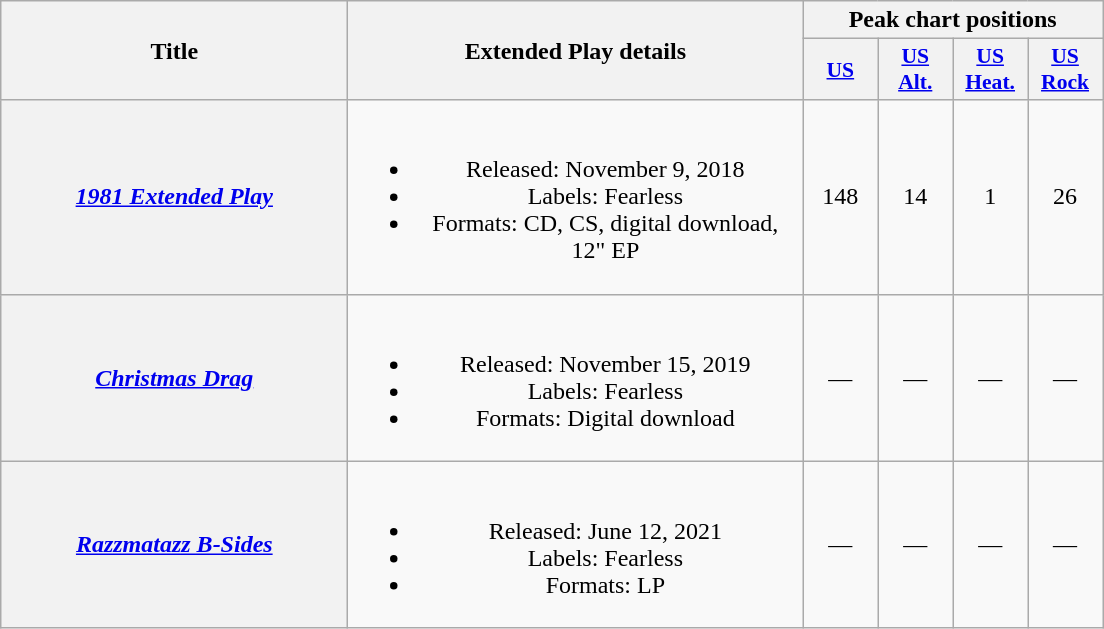<table class="wikitable plainrowheaders" style="text-align:center;">
<tr>
<th scope="col" rowspan="2" style="width:14em;">Title</th>
<th scope="col" rowspan="2" style="width:18.5em;">Extended Play details</th>
<th scope="col" colspan="4">Peak chart positions</th>
</tr>
<tr>
<th scope="col" style="width:3em;font-size:90%;"><a href='#'>US</a><br></th>
<th scope="col" style="width:3em;font-size:90%;"><a href='#'>US<br>Alt.</a><br></th>
<th style="width:3em;font-size:90%;"><a href='#'>US<br>Heat.</a><br></th>
<th scope="col" style="width:3em;font-size:90%;"><a href='#'>US<br>Rock</a><br></th>
</tr>
<tr>
<th scope="row"><em><a href='#'>1981 Extended Play</a></em></th>
<td><br><ul><li>Released: November 9, 2018</li><li>Labels: Fearless</li><li>Formats: CD, CS, digital download, 12" EP</li></ul></td>
<td>148</td>
<td>14</td>
<td>1</td>
<td>26</td>
</tr>
<tr>
<th scope="row"><em><a href='#'>Christmas Drag</a></em></th>
<td><br><ul><li>Released: November 15, 2019</li><li>Labels: Fearless</li><li>Formats: Digital download</li></ul></td>
<td>—</td>
<td>—</td>
<td>—</td>
<td>—</td>
</tr>
<tr>
<th scope="row"><em><a href='#'>Razzmatazz B-Sides</a></em></th>
<td><br><ul><li>Released: June 12, 2021</li><li>Labels: Fearless</li><li>Formats: LP</li></ul></td>
<td>—</td>
<td>—</td>
<td>—</td>
<td>—</td>
</tr>
</table>
